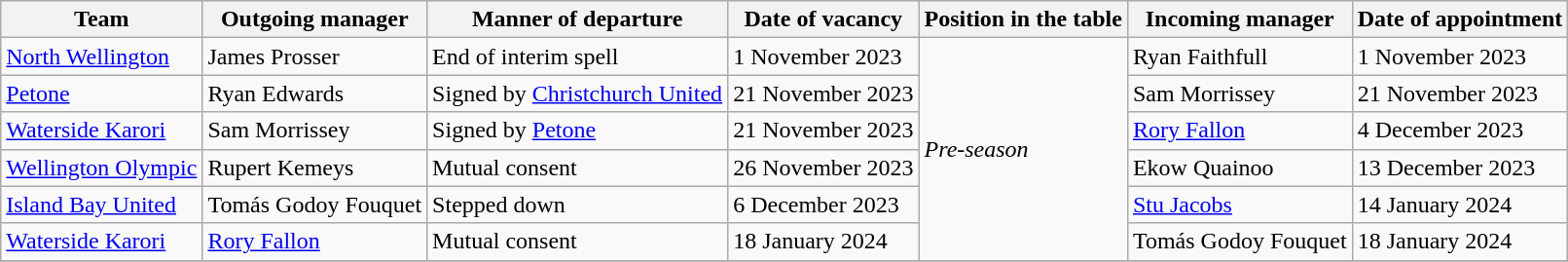<table class="wikitable">
<tr>
<th>Team</th>
<th>Outgoing manager</th>
<th>Manner of departure</th>
<th>Date of vacancy</th>
<th>Position in the table</th>
<th>Incoming manager</th>
<th>Date of appointment</th>
</tr>
<tr>
<td><a href='#'>North Wellington</a></td>
<td> James Prosser</td>
<td>End of interim spell</td>
<td>1 November 2023</td>
<td rowspan="6"><em>Pre-season</em></td>
<td> Ryan Faithfull</td>
<td>1 November 2023</td>
</tr>
<tr>
<td><a href='#'>Petone</a></td>
<td> Ryan Edwards</td>
<td>Signed by <a href='#'>Christchurch United</a></td>
<td>21 November 2023</td>
<td> Sam Morrissey</td>
<td>21 November 2023</td>
</tr>
<tr>
<td><a href='#'>Waterside Karori</a></td>
<td> Sam Morrissey</td>
<td>Signed by <a href='#'>Petone</a></td>
<td>21 November 2023</td>
<td> <a href='#'>Rory Fallon</a></td>
<td>4 December 2023</td>
</tr>
<tr>
<td><a href='#'>Wellington Olympic</a></td>
<td> Rupert Kemeys</td>
<td>Mutual consent</td>
<td>26 November 2023</td>
<td> Ekow Quainoo</td>
<td>13 December 2023</td>
</tr>
<tr>
<td><a href='#'>Island Bay United</a></td>
<td> Tomás Godoy Fouquet</td>
<td>Stepped down</td>
<td>6 December 2023</td>
<td> <a href='#'>Stu Jacobs</a></td>
<td>14 January 2024</td>
</tr>
<tr>
<td><a href='#'>Waterside Karori</a></td>
<td> <a href='#'>Rory Fallon</a></td>
<td>Mutual consent</td>
<td>18 January 2024</td>
<td> Tomás Godoy Fouquet</td>
<td>18 January 2024</td>
</tr>
<tr>
</tr>
</table>
